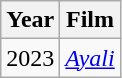<table class="wikitable">
<tr>
<th>Year</th>
<th>Film</th>
</tr>
<tr>
<td>2023</td>
<td><em><a href='#'>Ayali</a></em></td>
</tr>
</table>
